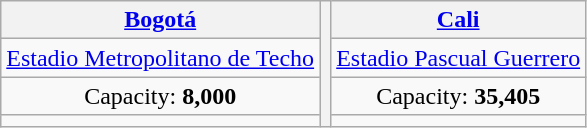<table class="wikitable" style="text-align:center">
<tr>
<th><a href='#'>Bogotá</a></th>
<th rowspan="6"></th>
<th><a href='#'>Cali</a></th>
</tr>
<tr>
<td><a href='#'>Estadio Metropolitano de Techo</a></td>
<td><a href='#'>Estadio Pascual Guerrero</a></td>
</tr>
<tr>
<td>Capacity: <strong>8,000</strong></td>
<td>Capacity: <strong>35,405</strong></td>
</tr>
<tr>
<td></td>
<td></td>
</tr>
</table>
